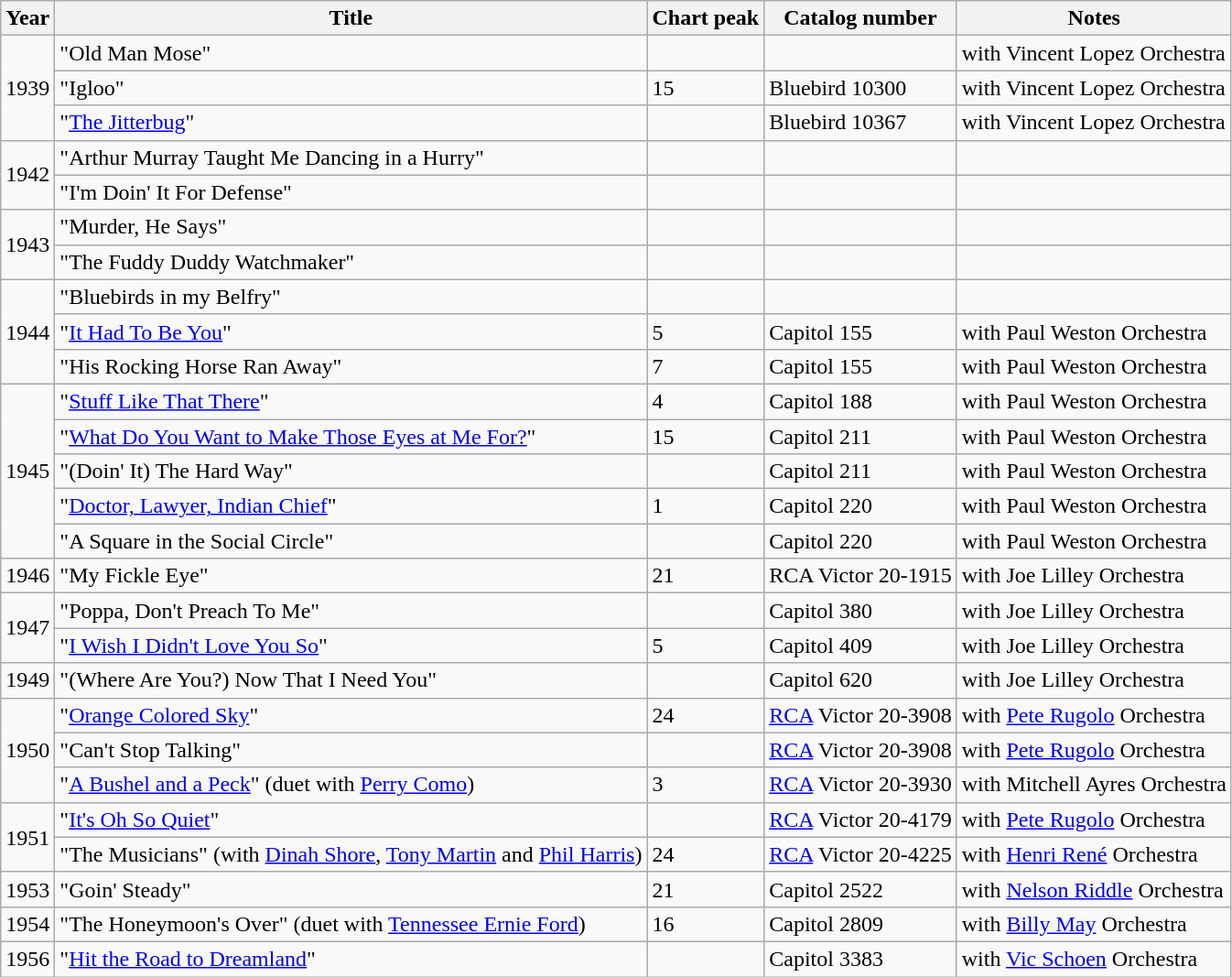<table class="wikitable">
<tr>
<th>Year</th>
<th>Title</th>
<th>Chart peak</th>
<th>Catalog number</th>
<th>Notes</th>
</tr>
<tr>
<td rowspan=3>1939</td>
<td>"Old Man Mose"</td>
<td></td>
<td></td>
<td>with Vincent Lopez Orchestra</td>
</tr>
<tr>
<td>"Igloo"</td>
<td>15</td>
<td>Bluebird 10300</td>
<td>with Vincent Lopez Orchestra</td>
</tr>
<tr>
<td>"<a href='#'>The Jitterbug</a>"</td>
<td></td>
<td>Bluebird 10367</td>
<td>with Vincent Lopez Orchestra</td>
</tr>
<tr>
<td rowspan=2>1942</td>
<td>"Arthur Murray Taught Me Dancing in a Hurry"</td>
<td></td>
<td></td>
<td></td>
</tr>
<tr>
<td>"I'm Doin' It For Defense"</td>
<td></td>
<td></td>
<td></td>
</tr>
<tr>
<td rowspan=2>1943</td>
<td>"Murder, He Says"</td>
<td></td>
<td></td>
<td></td>
</tr>
<tr>
<td>"The Fuddy Duddy Watchmaker"</td>
<td></td>
<td></td>
<td></td>
</tr>
<tr>
<td rowspan=3>1944</td>
<td>"Bluebirds in my Belfry"</td>
<td></td>
<td></td>
<td></td>
</tr>
<tr>
<td>"<a href='#'>It Had To Be You</a>"</td>
<td>5</td>
<td>Capitol 155</td>
<td>with Paul Weston Orchestra</td>
</tr>
<tr>
<td>"His Rocking Horse Ran Away"</td>
<td>7</td>
<td>Capitol 155</td>
<td>with Paul Weston Orchestra</td>
</tr>
<tr>
<td rowspan=5>1945</td>
<td>"<a href='#'>Stuff Like That There</a>"</td>
<td>4</td>
<td>Capitol 188</td>
<td>with Paul Weston Orchestra</td>
</tr>
<tr>
<td>"<a href='#'>What Do You Want to Make Those Eyes at Me For?</a>"</td>
<td>15</td>
<td>Capitol 211</td>
<td>with Paul Weston Orchestra</td>
</tr>
<tr>
<td>"(Doin' It) The Hard Way"</td>
<td></td>
<td>Capitol 211</td>
<td>with Paul Weston Orchestra</td>
</tr>
<tr>
<td>"<a href='#'>Doctor, Lawyer, Indian Chief</a>"</td>
<td>1</td>
<td>Capitol 220</td>
<td>with Paul Weston Orchestra</td>
</tr>
<tr>
<td>"A Square in the Social Circle"</td>
<td></td>
<td>Capitol 220</td>
<td>with Paul Weston Orchestra</td>
</tr>
<tr>
<td>1946</td>
<td>"My Fickle Eye"</td>
<td>21</td>
<td>RCA Victor 20-1915</td>
<td>with Joe Lilley Orchestra</td>
</tr>
<tr>
<td rowspan=2>1947</td>
<td>"Poppa, Don't Preach To Me"</td>
<td></td>
<td>Capitol 380</td>
<td>with Joe Lilley Orchestra</td>
</tr>
<tr>
<td>"<a href='#'>I Wish I Didn't Love You So</a>"</td>
<td>5</td>
<td>Capitol 409</td>
<td>with Joe Lilley Orchestra</td>
</tr>
<tr>
<td>1949</td>
<td>"(Where Are You?) Now That I Need You"</td>
<td></td>
<td>Capitol 620</td>
<td>with Joe Lilley Orchestra</td>
</tr>
<tr>
<td rowspan=3>1950</td>
<td>"<a href='#'>Orange Colored Sky</a>"</td>
<td>24</td>
<td><a href='#'>RCA</a> Victor 20-3908</td>
<td>with <a href='#'>Pete Rugolo</a> Orchestra</td>
</tr>
<tr>
<td>"Can't Stop Talking"</td>
<td></td>
<td><a href='#'>RCA</a> Victor 20-3908</td>
<td>with <a href='#'>Pete Rugolo</a> Orchestra</td>
</tr>
<tr>
<td>"<a href='#'>A Bushel and a Peck</a>" (duet with <a href='#'>Perry Como</a>)</td>
<td>3</td>
<td><a href='#'>RCA</a> Victor 20-3930</td>
<td>with Mitchell Ayres Orchestra</td>
</tr>
<tr>
<td rowspan=2>1951</td>
<td>"<a href='#'>It's Oh So Quiet</a>"</td>
<td></td>
<td><a href='#'>RCA</a> Victor 20-4179</td>
<td>with <a href='#'>Pete Rugolo</a> Orchestra</td>
</tr>
<tr>
<td>"The Musicians" (with <a href='#'>Dinah Shore</a>, <a href='#'>Tony Martin</a> and <a href='#'>Phil Harris</a>)</td>
<td>24</td>
<td><a href='#'>RCA</a> Victor 20-4225</td>
<td>with <a href='#'>Henri René</a> Orchestra</td>
</tr>
<tr>
<td>1953</td>
<td>"Goin' Steady"</td>
<td>21</td>
<td>Capitol 2522</td>
<td>with <a href='#'>Nelson Riddle</a> Orchestra</td>
</tr>
<tr>
<td>1954</td>
<td>"The Honeymoon's Over" (duet with <a href='#'>Tennessee Ernie Ford</a>)</td>
<td>16</td>
<td>Capitol 2809</td>
<td>with <a href='#'>Billy May</a> Orchestra</td>
</tr>
<tr>
<td>1956</td>
<td>"<a href='#'>Hit the Road to Dreamland</a>"</td>
<td></td>
<td>Capitol 3383</td>
<td>with <a href='#'>Vic Schoen</a> Orchestra</td>
</tr>
</table>
